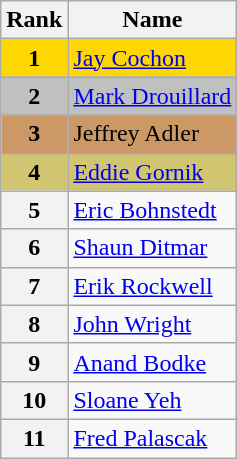<table class="wikitable">
<tr>
<th>Rank</th>
<th>Name</th>
</tr>
<tr bgcolor="gold">
<td align="center"><strong>1</strong></td>
<td><a href='#'>Jay Cochon</a></td>
</tr>
<tr bgcolor="silver">
<td align="center"><strong>2</strong></td>
<td><a href='#'>Mark Drouillard</a></td>
</tr>
<tr bgcolor="cc9966">
<td align="center"><strong>3</strong></td>
<td>Jeffrey Adler</td>
</tr>
<tr bgcolor="#d1c571">
<td align="center"><strong>4</strong></td>
<td><a href='#'>Eddie Gornik</a></td>
</tr>
<tr>
<th>5</th>
<td><a href='#'>Eric Bohnstedt</a></td>
</tr>
<tr>
<th>6</th>
<td><a href='#'>Shaun Ditmar</a></td>
</tr>
<tr>
<th>7</th>
<td><a href='#'>Erik Rockwell</a></td>
</tr>
<tr>
<th>8</th>
<td><a href='#'>John Wright</a></td>
</tr>
<tr>
<th>9</th>
<td><a href='#'>Anand Bodke</a></td>
</tr>
<tr>
<th>10</th>
<td><a href='#'>Sloane Yeh</a></td>
</tr>
<tr>
<th>11</th>
<td><a href='#'>Fred Palascak</a></td>
</tr>
</table>
